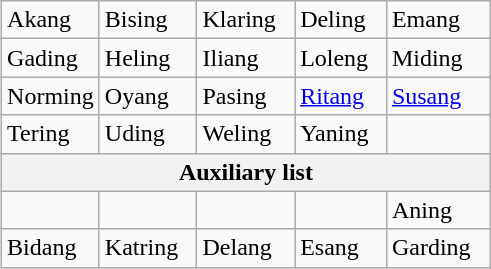<table class="wikitable" align=right>
<tr>
<td scope="col" width="20%">Akang</td>
<td>Bising</td>
<td>Klaring</td>
<td>Deling</td>
<td>Emang</td>
</tr>
<tr>
<td>Gading</td>
<td>Heling</td>
<td>Iliang</td>
<td>Loleng</td>
<td>Miding</td>
</tr>
<tr>
<td>Norming</td>
<td>Oyang</td>
<td>Pasing</td>
<td><a href='#'>Ritang</a></td>
<td><a href='#'>Susang</a></td>
</tr>
<tr>
<td>Tering</td>
<td>Uding</td>
<td>Weling</td>
<td>Yaning</td>
<td></td>
</tr>
<tr>
<th colspan=5>Auxiliary list</th>
</tr>
<tr>
<td></td>
<td></td>
<td></td>
<td></td>
<td>Aning</td>
</tr>
<tr>
<td>Bidang</td>
<td>Katring</td>
<td>Delang</td>
<td>Esang</td>
<td>Garding</td>
</tr>
</table>
